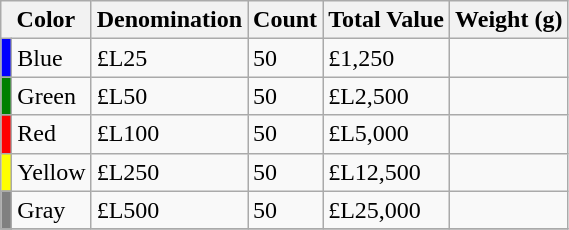<table class="wikitable">
<tr>
<th colspan=2>Color</th>
<th>Denomination</th>
<th>Count</th>
<th>Total Value</th>
<th>Weight (g)</th>
</tr>
<tr>
<td style="background:Blue"></td>
<td>Blue</td>
<td>£L25</td>
<td>50</td>
<td>£1,250</td>
<td></td>
</tr>
<tr>
<td style="background:Green"></td>
<td>Green</td>
<td>£L50</td>
<td>50</td>
<td>£L2,500</td>
<td></td>
</tr>
<tr>
<td style="background:Red"></td>
<td>Red</td>
<td>£L100</td>
<td>50</td>
<td>£L5,000</td>
<td></td>
</tr>
<tr>
<td style="background:Yellow"></td>
<td>Yellow</td>
<td>£L250</td>
<td>50</td>
<td>£L12,500</td>
<td></td>
</tr>
<tr>
<td style="background:Gray"></td>
<td>Gray</td>
<td>£L500</td>
<td>50</td>
<td>£L25,000</td>
<td></td>
</tr>
<tr>
</tr>
</table>
